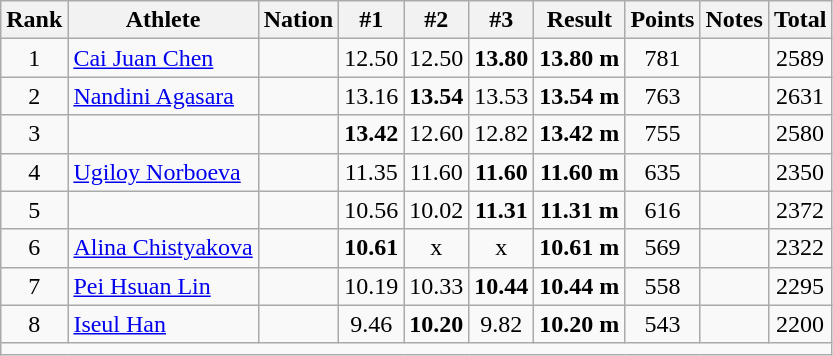<table class="wikitable sortable" style="text-align:center;">
<tr>
<th scope="col" style="width: 10px;">Rank</th>
<th scope="col">Athlete</th>
<th scope="col">Nation</th>
<th scope="col">#1</th>
<th scope="col">#2</th>
<th scope="col">#3</th>
<th scope="col">Result</th>
<th scope="col">Points</th>
<th scope="col">Notes</th>
<th scope="col">Total</th>
</tr>
<tr>
<td>1</td>
<td align="left"><a href='#'>Cai Juan Chen</a></td>
<td align="left"></td>
<td>12.50</td>
<td>12.50</td>
<td><strong>13.80</strong></td>
<td><strong>13.80 m</strong></td>
<td>781</td>
<td></td>
<td>2589</td>
</tr>
<tr>
<td>2</td>
<td align="left"><a href='#'>Nandini Agasara</a></td>
<td align="left"></td>
<td>13.16</td>
<td><strong>13.54</strong></td>
<td>13.53</td>
<td><strong>13.54 m</strong></td>
<td>763</td>
<td></td>
<td>2631</td>
</tr>
<tr>
<td>3</td>
<td align="left"></td>
<td align="left"></td>
<td><strong>13.42</strong></td>
<td>12.60</td>
<td>12.82</td>
<td><strong>13.42 m</strong></td>
<td>755</td>
<td></td>
<td>2580</td>
</tr>
<tr>
<td>4</td>
<td align="left"><a href='#'>Ugiloy Norboeva</a></td>
<td align="left"></td>
<td>11.35</td>
<td>11.60</td>
<td><strong>11.60</strong></td>
<td><strong>11.60 m</strong></td>
<td>635</td>
<td></td>
<td>2350</td>
</tr>
<tr>
<td>5</td>
<td align="left"></td>
<td align="left"></td>
<td>10.56</td>
<td>10.02</td>
<td><strong>11.31</strong></td>
<td><strong>11.31 m</strong></td>
<td>616</td>
<td></td>
<td>2372</td>
</tr>
<tr>
<td>6</td>
<td align="left"><a href='#'>Alina Chistyakova</a></td>
<td align="left"></td>
<td><strong>10.61</strong></td>
<td>x</td>
<td>x</td>
<td><strong>10.61 m</strong></td>
<td>569</td>
<td></td>
<td>2322</td>
</tr>
<tr>
<td>7</td>
<td align="left"><a href='#'>Pei Hsuan Lin</a></td>
<td align="left"></td>
<td>10.19</td>
<td>10.33</td>
<td><strong>10.44</strong></td>
<td><strong>10.44 m</strong></td>
<td>558</td>
<td></td>
<td>2295</td>
</tr>
<tr>
<td>8</td>
<td align="left"><a href='#'>Iseul Han</a></td>
<td align="left"></td>
<td>9.46</td>
<td><strong>10.20</strong></td>
<td>9.82</td>
<td><strong>10.20 m</strong></td>
<td>543</td>
<td></td>
<td>2200</td>
</tr>
<tr class="sortbottom">
<td colspan="10"></td>
</tr>
</table>
